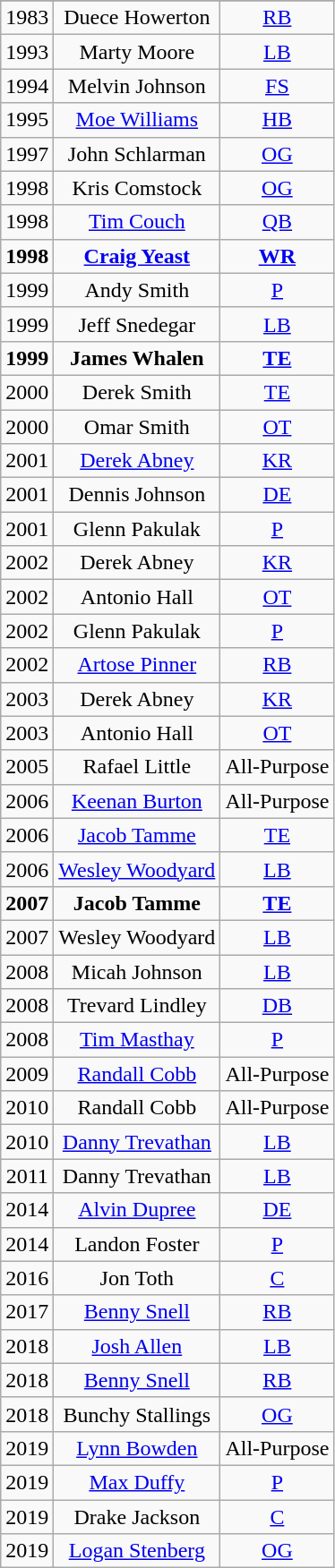<table class="wikitable" style="text-align:center">
<tr>
</tr>
<tr>
<td>1983</td>
<td>Duece Howerton</td>
<td><a href='#'>RB</a></td>
</tr>
<tr>
<td>1993</td>
<td>Marty Moore</td>
<td><a href='#'>LB</a></td>
</tr>
<tr>
<td>1994</td>
<td>Melvin Johnson</td>
<td><a href='#'>FS</a></td>
</tr>
<tr>
<td>1995</td>
<td><a href='#'>Moe Williams</a></td>
<td><a href='#'>HB</a></td>
</tr>
<tr>
<td>1997</td>
<td>John Schlarman</td>
<td><a href='#'>OG</a></td>
</tr>
<tr>
<td>1998</td>
<td>Kris Comstock</td>
<td><a href='#'>OG</a></td>
</tr>
<tr>
<td>1998</td>
<td><a href='#'>Tim Couch</a></td>
<td><a href='#'>QB</a></td>
</tr>
<tr>
<td><strong>1998</strong></td>
<td><strong><a href='#'>Craig Yeast</a></strong></td>
<td><strong><a href='#'>WR</a></strong></td>
</tr>
<tr>
<td>1999</td>
<td>Andy Smith</td>
<td><a href='#'>P</a></td>
</tr>
<tr>
<td>1999</td>
<td>Jeff Snedegar</td>
<td><a href='#'>LB</a></td>
</tr>
<tr>
<td><strong>1999</strong></td>
<td><strong>James Whalen</strong></td>
<td><strong><a href='#'>TE</a></strong></td>
</tr>
<tr>
<td>2000</td>
<td>Derek Smith</td>
<td><a href='#'>TE</a></td>
</tr>
<tr>
<td>2000</td>
<td>Omar Smith</td>
<td><a href='#'>OT</a></td>
</tr>
<tr>
<td>2001</td>
<td><a href='#'>Derek Abney</a></td>
<td><a href='#'>KR</a></td>
</tr>
<tr>
<td>2001</td>
<td>Dennis Johnson</td>
<td><a href='#'>DE</a></td>
</tr>
<tr>
<td>2001</td>
<td>Glenn Pakulak</td>
<td><a href='#'>P</a></td>
</tr>
<tr>
<td>2002</td>
<td>Derek Abney</td>
<td><a href='#'>KR</a></td>
</tr>
<tr>
<td>2002</td>
<td>Antonio Hall</td>
<td><a href='#'>OT</a></td>
</tr>
<tr>
<td>2002</td>
<td>Glenn Pakulak</td>
<td><a href='#'>P</a></td>
</tr>
<tr>
<td>2002</td>
<td><a href='#'>Artose Pinner</a></td>
<td><a href='#'>RB</a></td>
</tr>
<tr>
<td>2003</td>
<td>Derek Abney</td>
<td><a href='#'>KR</a></td>
</tr>
<tr>
<td>2003</td>
<td>Antonio Hall</td>
<td><a href='#'>OT</a></td>
</tr>
<tr>
<td>2005</td>
<td>Rafael Little</td>
<td>All-Purpose</td>
</tr>
<tr>
<td>2006</td>
<td><a href='#'>Keenan Burton</a></td>
<td>All-Purpose</td>
</tr>
<tr>
<td>2006</td>
<td><a href='#'>Jacob Tamme</a></td>
<td><a href='#'>TE</a></td>
</tr>
<tr>
<td>2006</td>
<td><a href='#'>Wesley Woodyard</a></td>
<td><a href='#'>LB</a></td>
</tr>
<tr>
<td><strong>2007</strong></td>
<td><strong>Jacob Tamme</strong></td>
<td><strong><a href='#'>TE</a></strong></td>
</tr>
<tr>
<td>2007</td>
<td>Wesley Woodyard</td>
<td><a href='#'>LB</a></td>
</tr>
<tr>
<td>2008</td>
<td>Micah Johnson</td>
<td><a href='#'>LB</a></td>
</tr>
<tr>
<td>2008</td>
<td>Trevard Lindley</td>
<td><a href='#'>DB</a></td>
</tr>
<tr>
<td>2008</td>
<td><a href='#'>Tim Masthay</a></td>
<td><a href='#'>P</a></td>
</tr>
<tr>
<td>2009</td>
<td><a href='#'>Randall Cobb</a></td>
<td>All-Purpose</td>
</tr>
<tr>
<td>2010</td>
<td>Randall Cobb</td>
<td>All-Purpose</td>
</tr>
<tr>
<td>2010</td>
<td><a href='#'>Danny Trevathan</a></td>
<td><a href='#'>LB</a></td>
</tr>
<tr>
<td>2011</td>
<td>Danny Trevathan</td>
<td><a href='#'>LB</a></td>
</tr>
<tr>
<td>2014</td>
<td><a href='#'>Alvin Dupree</a></td>
<td><a href='#'>DE</a></td>
</tr>
<tr>
<td>2014</td>
<td>Landon Foster</td>
<td><a href='#'>P</a></td>
</tr>
<tr>
<td>2016</td>
<td>Jon Toth</td>
<td><a href='#'>C</a></td>
</tr>
<tr>
<td>2017</td>
<td><a href='#'>Benny Snell</a></td>
<td><a href='#'>RB</a></td>
</tr>
<tr>
<td>2018</td>
<td><a href='#'>Josh Allen</a></td>
<td><a href='#'>LB</a></td>
</tr>
<tr>
<td>2018</td>
<td><a href='#'>Benny Snell</a></td>
<td><a href='#'>RB</a></td>
</tr>
<tr>
<td>2018</td>
<td>Bunchy Stallings</td>
<td><a href='#'>OG</a></td>
</tr>
<tr>
<td>2019</td>
<td><a href='#'>Lynn Bowden</a></td>
<td>All-Purpose</td>
</tr>
<tr>
<td>2019</td>
<td><a href='#'>Max Duffy</a></td>
<td><a href='#'>P</a></td>
</tr>
<tr>
<td>2019</td>
<td>Drake Jackson</td>
<td><a href='#'>C</a></td>
</tr>
<tr>
<td>2019</td>
<td><a href='#'>Logan Stenberg</a></td>
<td><a href='#'>OG</a></td>
</tr>
</table>
